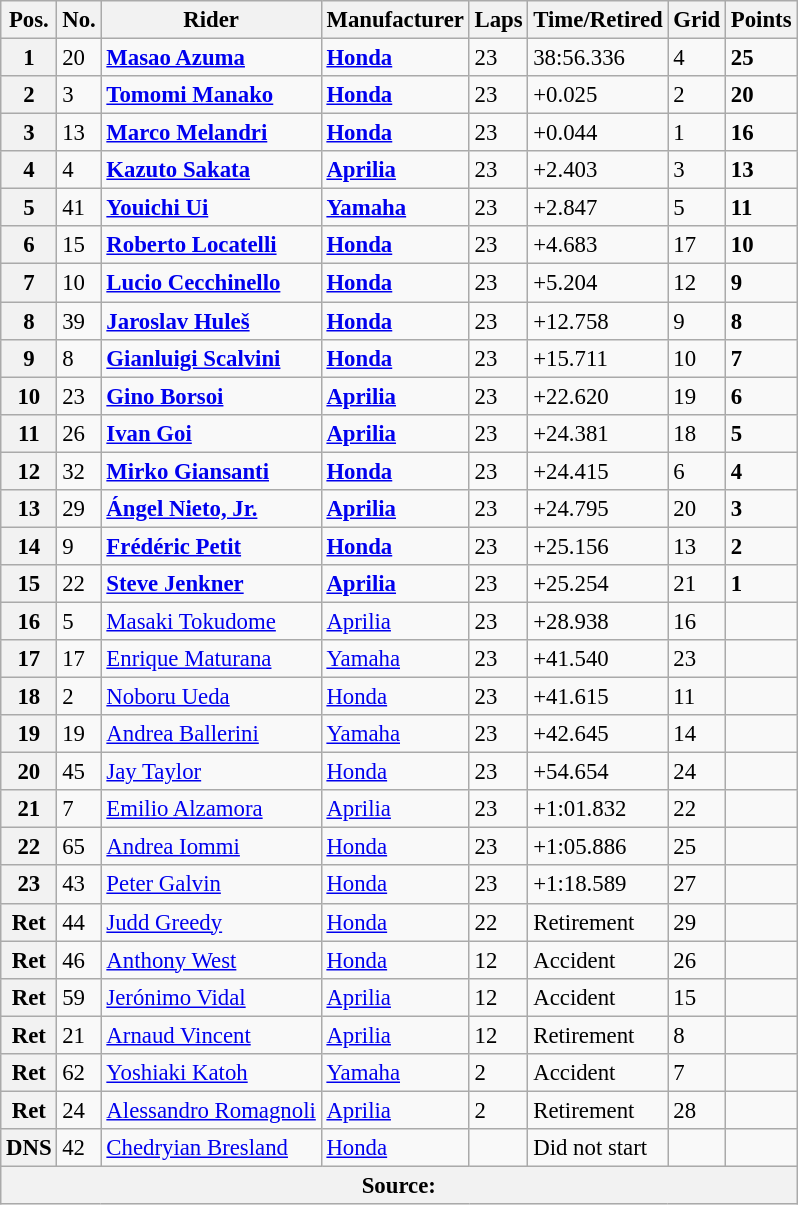<table class="wikitable" style="font-size: 95%;">
<tr>
<th>Pos.</th>
<th>No.</th>
<th>Rider</th>
<th>Manufacturer</th>
<th>Laps</th>
<th>Time/Retired</th>
<th>Grid</th>
<th>Points</th>
</tr>
<tr>
<th>1</th>
<td>20</td>
<td> <strong><a href='#'>Masao Azuma</a></strong></td>
<td><strong><a href='#'>Honda</a></strong></td>
<td>23</td>
<td>38:56.336</td>
<td>4</td>
<td><strong>25</strong></td>
</tr>
<tr>
<th>2</th>
<td>3</td>
<td> <strong><a href='#'>Tomomi Manako</a></strong></td>
<td><strong><a href='#'>Honda</a></strong></td>
<td>23</td>
<td>+0.025</td>
<td>2</td>
<td><strong>20</strong></td>
</tr>
<tr>
<th>3</th>
<td>13</td>
<td> <strong><a href='#'>Marco Melandri</a></strong></td>
<td><strong><a href='#'>Honda</a></strong></td>
<td>23</td>
<td>+0.044</td>
<td>1</td>
<td><strong>16</strong></td>
</tr>
<tr>
<th>4</th>
<td>4</td>
<td> <strong><a href='#'>Kazuto Sakata</a></strong></td>
<td><strong><a href='#'>Aprilia</a></strong></td>
<td>23</td>
<td>+2.403</td>
<td>3</td>
<td><strong>13</strong></td>
</tr>
<tr>
<th>5</th>
<td>41</td>
<td> <strong><a href='#'>Youichi Ui</a></strong></td>
<td><strong><a href='#'>Yamaha</a></strong></td>
<td>23</td>
<td>+2.847</td>
<td>5</td>
<td><strong>11</strong></td>
</tr>
<tr>
<th>6</th>
<td>15</td>
<td> <strong><a href='#'>Roberto Locatelli</a></strong></td>
<td><strong><a href='#'>Honda</a></strong></td>
<td>23</td>
<td>+4.683</td>
<td>17</td>
<td><strong>10</strong></td>
</tr>
<tr>
<th>7</th>
<td>10</td>
<td> <strong><a href='#'>Lucio Cecchinello</a></strong></td>
<td><strong><a href='#'>Honda</a></strong></td>
<td>23</td>
<td>+5.204</td>
<td>12</td>
<td><strong>9</strong></td>
</tr>
<tr>
<th>8</th>
<td>39</td>
<td> <strong><a href='#'>Jaroslav Huleš</a></strong></td>
<td><strong><a href='#'>Honda</a></strong></td>
<td>23</td>
<td>+12.758</td>
<td>9</td>
<td><strong>8</strong></td>
</tr>
<tr>
<th>9</th>
<td>8</td>
<td> <strong><a href='#'>Gianluigi Scalvini</a></strong></td>
<td><strong><a href='#'>Honda</a></strong></td>
<td>23</td>
<td>+15.711</td>
<td>10</td>
<td><strong>7</strong></td>
</tr>
<tr>
<th>10</th>
<td>23</td>
<td> <strong><a href='#'>Gino Borsoi</a></strong></td>
<td><strong><a href='#'>Aprilia</a></strong></td>
<td>23</td>
<td>+22.620</td>
<td>19</td>
<td><strong>6</strong></td>
</tr>
<tr>
<th>11</th>
<td>26</td>
<td> <strong><a href='#'>Ivan Goi</a></strong></td>
<td><strong><a href='#'>Aprilia</a></strong></td>
<td>23</td>
<td>+24.381</td>
<td>18</td>
<td><strong>5</strong></td>
</tr>
<tr>
<th>12</th>
<td>32</td>
<td> <strong><a href='#'>Mirko Giansanti</a></strong></td>
<td><strong><a href='#'>Honda</a></strong></td>
<td>23</td>
<td>+24.415</td>
<td>6</td>
<td><strong>4</strong></td>
</tr>
<tr>
<th>13</th>
<td>29</td>
<td> <strong><a href='#'>Ángel Nieto, Jr.</a></strong></td>
<td><strong><a href='#'>Aprilia</a></strong></td>
<td>23</td>
<td>+24.795</td>
<td>20</td>
<td><strong>3</strong></td>
</tr>
<tr>
<th>14</th>
<td>9</td>
<td> <strong><a href='#'>Frédéric Petit</a></strong></td>
<td><strong><a href='#'>Honda</a></strong></td>
<td>23</td>
<td>+25.156</td>
<td>13</td>
<td><strong>2</strong></td>
</tr>
<tr>
<th>15</th>
<td>22</td>
<td> <strong><a href='#'>Steve Jenkner</a></strong></td>
<td><strong><a href='#'>Aprilia</a></strong></td>
<td>23</td>
<td>+25.254</td>
<td>21</td>
<td><strong>1</strong></td>
</tr>
<tr>
<th>16</th>
<td>5</td>
<td> <a href='#'>Masaki Tokudome</a></td>
<td><a href='#'>Aprilia</a></td>
<td>23</td>
<td>+28.938</td>
<td>16</td>
<td></td>
</tr>
<tr>
<th>17</th>
<td>17</td>
<td> <a href='#'>Enrique Maturana</a></td>
<td><a href='#'>Yamaha</a></td>
<td>23</td>
<td>+41.540</td>
<td>23</td>
<td></td>
</tr>
<tr>
<th>18</th>
<td>2</td>
<td> <a href='#'>Noboru Ueda</a></td>
<td><a href='#'>Honda</a></td>
<td>23</td>
<td>+41.615</td>
<td>11</td>
<td></td>
</tr>
<tr>
<th>19</th>
<td>19</td>
<td> <a href='#'>Andrea Ballerini</a></td>
<td><a href='#'>Yamaha</a></td>
<td>23</td>
<td>+42.645</td>
<td>14</td>
<td></td>
</tr>
<tr>
<th>20</th>
<td>45</td>
<td> <a href='#'>Jay Taylor</a></td>
<td><a href='#'>Honda</a></td>
<td>23</td>
<td>+54.654</td>
<td>24</td>
<td></td>
</tr>
<tr>
<th>21</th>
<td>7</td>
<td> <a href='#'>Emilio Alzamora</a></td>
<td><a href='#'>Aprilia</a></td>
<td>23</td>
<td>+1:01.832</td>
<td>22</td>
<td></td>
</tr>
<tr>
<th>22</th>
<td>65</td>
<td> <a href='#'>Andrea Iommi</a></td>
<td><a href='#'>Honda</a></td>
<td>23</td>
<td>+1:05.886</td>
<td>25</td>
<td></td>
</tr>
<tr>
<th>23</th>
<td>43</td>
<td> <a href='#'>Peter Galvin</a></td>
<td><a href='#'>Honda</a></td>
<td>23</td>
<td>+1:18.589</td>
<td>27</td>
<td></td>
</tr>
<tr>
<th>Ret</th>
<td>44</td>
<td> <a href='#'>Judd Greedy</a></td>
<td><a href='#'>Honda</a></td>
<td>22</td>
<td>Retirement</td>
<td>29</td>
<td></td>
</tr>
<tr>
<th>Ret</th>
<td>46</td>
<td> <a href='#'>Anthony West</a></td>
<td><a href='#'>Honda</a></td>
<td>12</td>
<td>Accident</td>
<td>26</td>
<td></td>
</tr>
<tr>
<th>Ret</th>
<td>59</td>
<td> <a href='#'>Jerónimo Vidal</a></td>
<td><a href='#'>Aprilia</a></td>
<td>12</td>
<td>Accident</td>
<td>15</td>
<td></td>
</tr>
<tr>
<th>Ret</th>
<td>21</td>
<td> <a href='#'>Arnaud Vincent</a></td>
<td><a href='#'>Aprilia</a></td>
<td>12</td>
<td>Retirement</td>
<td>8</td>
<td></td>
</tr>
<tr>
<th>Ret</th>
<td>62</td>
<td> <a href='#'>Yoshiaki Katoh</a></td>
<td><a href='#'>Yamaha</a></td>
<td>2</td>
<td>Accident</td>
<td>7</td>
<td></td>
</tr>
<tr>
<th>Ret</th>
<td>24</td>
<td> <a href='#'>Alessandro Romagnoli</a></td>
<td><a href='#'>Aprilia</a></td>
<td>2</td>
<td>Retirement</td>
<td>28</td>
<td></td>
</tr>
<tr>
<th>DNS</th>
<td>42</td>
<td> <a href='#'>Chedryian Bresland</a></td>
<td><a href='#'>Honda</a></td>
<td></td>
<td>Did not start</td>
<td></td>
<td></td>
</tr>
<tr>
<th colspan=8>Source:</th>
</tr>
</table>
